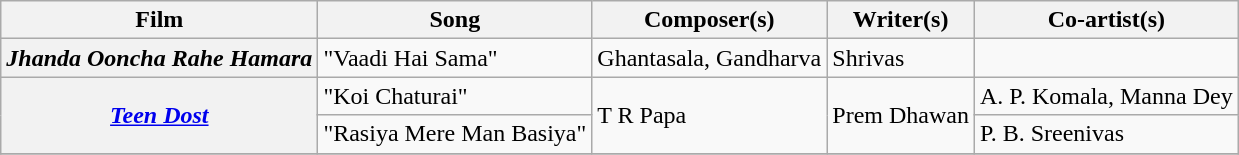<table class="wikitable sortable">
<tr>
<th>Film</th>
<th>Song</th>
<th>Composer(s)</th>
<th>Writer(s)</th>
<th>Co-artist(s)</th>
</tr>
<tr>
<th><em>Jhanda Ooncha Rahe Hamara</em></th>
<td>"Vaadi Hai Sama"</td>
<td>Ghantasala, Gandharva</td>
<td>Shrivas</td>
</tr>
<tr>
<th rowspan="2"><a href='#'><em>Teen Dost</em></a></th>
<td>"Koi Chaturai"</td>
<td rowspan="2">T R Papa</td>
<td rowspan=2>Prem Dhawan</td>
<td>A. P. Komala, Manna Dey</td>
</tr>
<tr>
<td>"Rasiya Mere Man Basiya"</td>
<td>P. B. Sreenivas</td>
</tr>
<tr>
</tr>
</table>
